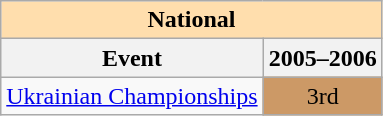<table class="wikitable" style="text-align:center">
<tr>
<th style="background-color: #ffdead; " colspan=2 align=center>National</th>
</tr>
<tr>
<th>Event</th>
<th>2005–2006</th>
</tr>
<tr>
<td align=left><a href='#'>Ukrainian Championships</a></td>
<td bgcolor=cc9966>3rd</td>
</tr>
</table>
